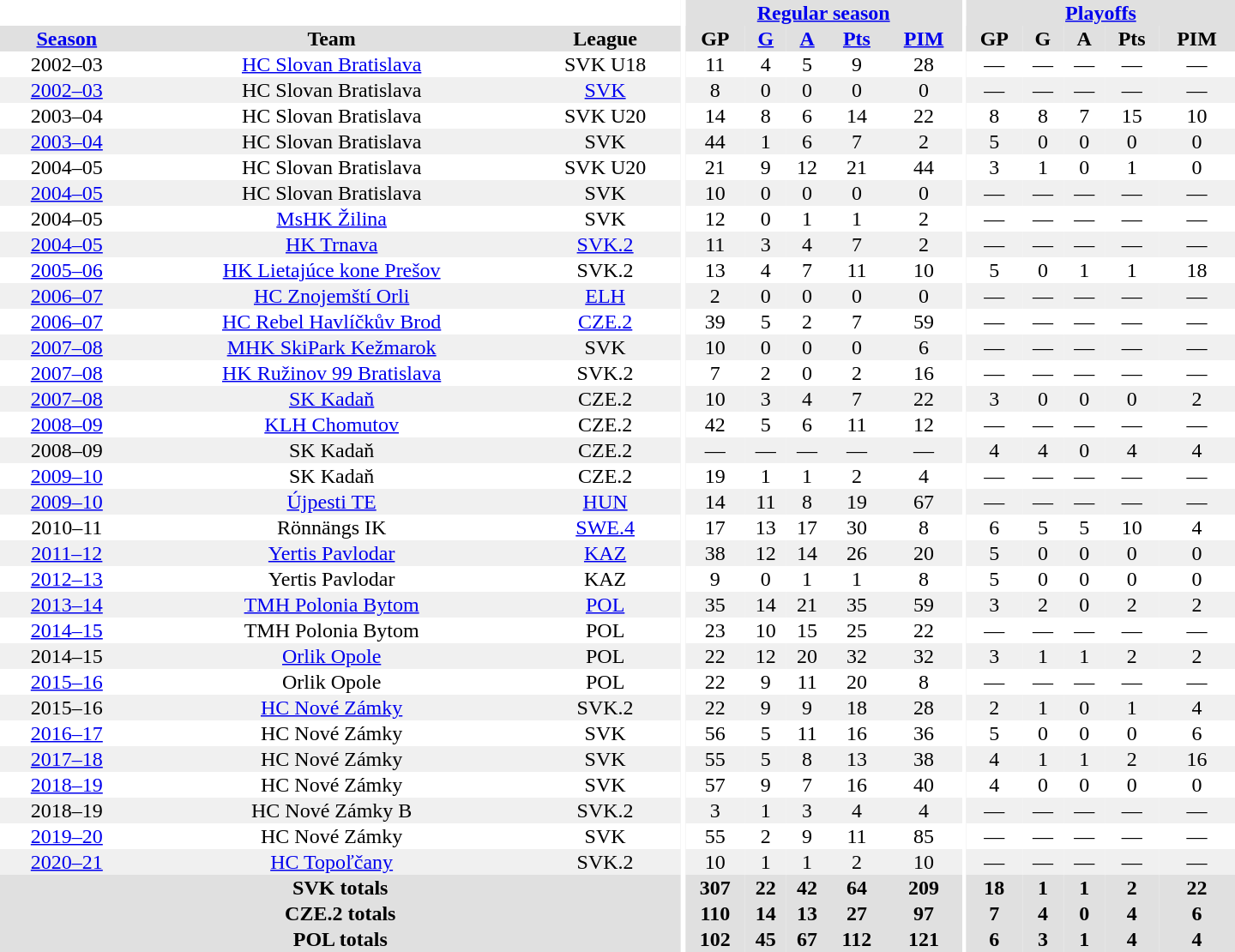<table border="0" cellpadding="1" cellspacing="0" style="text-align:center; width:60em">
<tr bgcolor="#e0e0e0">
<th colspan="3" bgcolor="#ffffff"></th>
<th rowspan="99" bgcolor="#ffffff"></th>
<th colspan="5"><a href='#'>Regular season</a></th>
<th rowspan="99" bgcolor="#ffffff"></th>
<th colspan="5"><a href='#'>Playoffs</a></th>
</tr>
<tr bgcolor="#e0e0e0">
<th><a href='#'>Season</a></th>
<th>Team</th>
<th>League</th>
<th>GP</th>
<th><a href='#'>G</a></th>
<th><a href='#'>A</a></th>
<th><a href='#'>Pts</a></th>
<th><a href='#'>PIM</a></th>
<th>GP</th>
<th>G</th>
<th>A</th>
<th>Pts</th>
<th>PIM</th>
</tr>
<tr>
<td>2002–03</td>
<td><a href='#'>HC Slovan Bratislava</a></td>
<td>SVK U18</td>
<td>11</td>
<td>4</td>
<td>5</td>
<td>9</td>
<td>28</td>
<td>—</td>
<td>—</td>
<td>—</td>
<td>—</td>
<td>—</td>
</tr>
<tr bgcolor="#f0f0f0">
<td><a href='#'>2002–03</a></td>
<td>HC Slovan Bratislava</td>
<td><a href='#'>SVK</a></td>
<td>8</td>
<td>0</td>
<td>0</td>
<td>0</td>
<td>0</td>
<td>—</td>
<td>—</td>
<td>—</td>
<td>—</td>
<td>—</td>
</tr>
<tr>
<td>2003–04</td>
<td>HC Slovan Bratislava</td>
<td>SVK U20</td>
<td>14</td>
<td>8</td>
<td>6</td>
<td>14</td>
<td>22</td>
<td>8</td>
<td>8</td>
<td>7</td>
<td>15</td>
<td>10</td>
</tr>
<tr bgcolor="#f0f0f0">
<td><a href='#'>2003–04</a></td>
<td>HC Slovan Bratislava</td>
<td>SVK</td>
<td>44</td>
<td>1</td>
<td>6</td>
<td>7</td>
<td>2</td>
<td>5</td>
<td>0</td>
<td>0</td>
<td>0</td>
<td>0</td>
</tr>
<tr>
<td>2004–05</td>
<td>HC Slovan Bratislava</td>
<td>SVK U20</td>
<td>21</td>
<td>9</td>
<td>12</td>
<td>21</td>
<td>44</td>
<td>3</td>
<td>1</td>
<td>0</td>
<td>1</td>
<td>0</td>
</tr>
<tr bgcolor="#f0f0f0">
<td><a href='#'>2004–05</a></td>
<td>HC Slovan Bratislava</td>
<td>SVK</td>
<td>10</td>
<td>0</td>
<td>0</td>
<td>0</td>
<td>0</td>
<td>—</td>
<td>—</td>
<td>—</td>
<td>—</td>
<td>—</td>
</tr>
<tr>
<td>2004–05</td>
<td><a href='#'>MsHK Žilina</a></td>
<td>SVK</td>
<td>12</td>
<td>0</td>
<td>1</td>
<td>1</td>
<td>2</td>
<td>—</td>
<td>—</td>
<td>—</td>
<td>—</td>
<td>—</td>
</tr>
<tr bgcolor="#f0f0f0">
<td><a href='#'>2004–05</a></td>
<td><a href='#'>HK Trnava</a></td>
<td><a href='#'>SVK.2</a></td>
<td>11</td>
<td>3</td>
<td>4</td>
<td>7</td>
<td>2</td>
<td>—</td>
<td>—</td>
<td>—</td>
<td>—</td>
<td>—</td>
</tr>
<tr>
<td><a href='#'>2005–06</a></td>
<td><a href='#'>HK Lietajúce kone Prešov</a></td>
<td>SVK.2</td>
<td>13</td>
<td>4</td>
<td>7</td>
<td>11</td>
<td>10</td>
<td>5</td>
<td>0</td>
<td>1</td>
<td>1</td>
<td>18</td>
</tr>
<tr bgcolor="#f0f0f0">
<td><a href='#'>2006–07</a></td>
<td><a href='#'>HC Znojemští Orli</a></td>
<td><a href='#'>ELH</a></td>
<td>2</td>
<td>0</td>
<td>0</td>
<td>0</td>
<td>0</td>
<td>—</td>
<td>—</td>
<td>—</td>
<td>—</td>
<td>—</td>
</tr>
<tr>
<td><a href='#'>2006–07</a></td>
<td><a href='#'>HC Rebel Havlíčkův Brod</a></td>
<td><a href='#'>CZE.2</a></td>
<td>39</td>
<td>5</td>
<td>2</td>
<td>7</td>
<td>59</td>
<td>—</td>
<td>—</td>
<td>—</td>
<td>—</td>
<td>—</td>
</tr>
<tr bgcolor="#f0f0f0">
<td><a href='#'>2007–08</a></td>
<td><a href='#'>MHK SkiPark Kežmarok</a></td>
<td>SVK</td>
<td>10</td>
<td>0</td>
<td>0</td>
<td>0</td>
<td>6</td>
<td>—</td>
<td>—</td>
<td>—</td>
<td>—</td>
<td>—</td>
</tr>
<tr>
<td><a href='#'>2007–08</a></td>
<td><a href='#'>HK Ružinov 99 Bratislava</a></td>
<td>SVK.2</td>
<td>7</td>
<td>2</td>
<td>0</td>
<td>2</td>
<td>16</td>
<td>—</td>
<td>—</td>
<td>—</td>
<td>—</td>
<td>—</td>
</tr>
<tr bgcolor="#f0f0f0">
<td><a href='#'>2007–08</a></td>
<td><a href='#'>SK Kadaň</a></td>
<td>CZE.2</td>
<td>10</td>
<td>3</td>
<td>4</td>
<td>7</td>
<td>22</td>
<td>3</td>
<td>0</td>
<td>0</td>
<td>0</td>
<td>2</td>
</tr>
<tr>
<td><a href='#'>2008–09</a></td>
<td><a href='#'>KLH Chomutov</a></td>
<td>CZE.2</td>
<td>42</td>
<td>5</td>
<td>6</td>
<td>11</td>
<td>12</td>
<td>—</td>
<td>—</td>
<td>—</td>
<td>—</td>
<td>—</td>
</tr>
<tr bgcolor="#f0f0f0">
<td>2008–09</td>
<td>SK Kadaň</td>
<td>CZE.2</td>
<td>—</td>
<td>—</td>
<td>—</td>
<td>—</td>
<td>—</td>
<td>4</td>
<td>4</td>
<td>0</td>
<td>4</td>
<td>4</td>
</tr>
<tr>
<td><a href='#'>2009–10</a></td>
<td>SK Kadaň</td>
<td>CZE.2</td>
<td>19</td>
<td>1</td>
<td>1</td>
<td>2</td>
<td>4</td>
<td>—</td>
<td>—</td>
<td>—</td>
<td>—</td>
<td>—</td>
</tr>
<tr bgcolor="#f0f0f0">
<td><a href='#'>2009–10</a></td>
<td><a href='#'>Újpesti TE</a></td>
<td><a href='#'>HUN</a></td>
<td>14</td>
<td>11</td>
<td>8</td>
<td>19</td>
<td>67</td>
<td>—</td>
<td>—</td>
<td>—</td>
<td>—</td>
<td>—</td>
</tr>
<tr>
<td>2010–11</td>
<td>Rönnängs IK</td>
<td><a href='#'>SWE.4</a></td>
<td>17</td>
<td>13</td>
<td>17</td>
<td>30</td>
<td>8</td>
<td>6</td>
<td>5</td>
<td>5</td>
<td>10</td>
<td>4</td>
</tr>
<tr bgcolor="#f0f0f0">
<td><a href='#'>2011–12</a></td>
<td><a href='#'>Yertis Pavlodar</a></td>
<td><a href='#'>KAZ</a></td>
<td>38</td>
<td>12</td>
<td>14</td>
<td>26</td>
<td>20</td>
<td>5</td>
<td>0</td>
<td>0</td>
<td>0</td>
<td>0</td>
</tr>
<tr>
<td><a href='#'>2012–13</a></td>
<td>Yertis Pavlodar</td>
<td>KAZ</td>
<td>9</td>
<td>0</td>
<td>1</td>
<td>1</td>
<td>8</td>
<td>5</td>
<td>0</td>
<td>0</td>
<td>0</td>
<td>0</td>
</tr>
<tr bgcolor="#f0f0f0">
<td><a href='#'>2013–14</a></td>
<td><a href='#'>TMH Polonia Bytom</a></td>
<td><a href='#'>POL</a></td>
<td>35</td>
<td>14</td>
<td>21</td>
<td>35</td>
<td>59</td>
<td>3</td>
<td>2</td>
<td>0</td>
<td>2</td>
<td>2</td>
</tr>
<tr>
<td><a href='#'>2014–15</a></td>
<td>TMH Polonia Bytom</td>
<td>POL</td>
<td>23</td>
<td>10</td>
<td>15</td>
<td>25</td>
<td>22</td>
<td>—</td>
<td>—</td>
<td>—</td>
<td>—</td>
<td>—</td>
</tr>
<tr bgcolor="#f0f0f0">
<td>2014–15</td>
<td><a href='#'>Orlik Opole</a></td>
<td>POL</td>
<td>22</td>
<td>12</td>
<td>20</td>
<td>32</td>
<td>32</td>
<td>3</td>
<td>1</td>
<td>1</td>
<td>2</td>
<td>2</td>
</tr>
<tr>
<td><a href='#'>2015–16</a></td>
<td>Orlik Opole</td>
<td>POL</td>
<td>22</td>
<td>9</td>
<td>11</td>
<td>20</td>
<td>8</td>
<td>—</td>
<td>—</td>
<td>—</td>
<td>—</td>
<td>—</td>
</tr>
<tr bgcolor="#f0f0f0">
<td>2015–16</td>
<td><a href='#'>HC Nové Zámky</a></td>
<td>SVK.2</td>
<td>22</td>
<td>9</td>
<td>9</td>
<td>18</td>
<td>28</td>
<td>2</td>
<td>1</td>
<td>0</td>
<td>1</td>
<td>4</td>
</tr>
<tr>
<td><a href='#'>2016–17</a></td>
<td>HC Nové Zámky</td>
<td>SVK</td>
<td>56</td>
<td>5</td>
<td>11</td>
<td>16</td>
<td>36</td>
<td>5</td>
<td>0</td>
<td>0</td>
<td>0</td>
<td>6</td>
</tr>
<tr bgcolor="#f0f0f0">
<td><a href='#'>2017–18</a></td>
<td>HC Nové Zámky</td>
<td>SVK</td>
<td>55</td>
<td>5</td>
<td>8</td>
<td>13</td>
<td>38</td>
<td>4</td>
<td>1</td>
<td>1</td>
<td>2</td>
<td>16</td>
</tr>
<tr>
<td><a href='#'>2018–19</a></td>
<td>HC Nové Zámky</td>
<td>SVK</td>
<td>57</td>
<td>9</td>
<td>7</td>
<td>16</td>
<td>40</td>
<td>4</td>
<td>0</td>
<td>0</td>
<td>0</td>
<td>0</td>
</tr>
<tr bgcolor="#f0f0f0">
<td>2018–19</td>
<td>HC Nové Zámky B</td>
<td>SVK.2</td>
<td>3</td>
<td>1</td>
<td>3</td>
<td>4</td>
<td>4</td>
<td>—</td>
<td>—</td>
<td>—</td>
<td>—</td>
<td>—</td>
</tr>
<tr>
<td><a href='#'>2019–20</a></td>
<td>HC Nové Zámky</td>
<td>SVK</td>
<td>55</td>
<td>2</td>
<td>9</td>
<td>11</td>
<td>85</td>
<td>—</td>
<td>—</td>
<td>—</td>
<td>—</td>
<td>—</td>
</tr>
<tr bgcolor="#f0f0f0">
<td><a href='#'>2020–21</a></td>
<td><a href='#'>HC Topoľčany</a></td>
<td>SVK.2</td>
<td>10</td>
<td>1</td>
<td>1</td>
<td>2</td>
<td>10</td>
<td>—</td>
<td>—</td>
<td>—</td>
<td>—</td>
<td>—</td>
</tr>
<tr bgcolor="#e0e0e0">
<th colspan="3">SVK totals</th>
<th>307</th>
<th>22</th>
<th>42</th>
<th>64</th>
<th>209</th>
<th>18</th>
<th>1</th>
<th>1</th>
<th>2</th>
<th>22</th>
</tr>
<tr bgcolor="#e0e0e0">
<th colspan="3">CZE.2 totals</th>
<th>110</th>
<th>14</th>
<th>13</th>
<th>27</th>
<th>97</th>
<th>7</th>
<th>4</th>
<th>0</th>
<th>4</th>
<th>6</th>
</tr>
<tr bgcolor="#e0e0e0">
<th colspan="3">POL totals</th>
<th>102</th>
<th>45</th>
<th>67</th>
<th>112</th>
<th>121</th>
<th>6</th>
<th>3</th>
<th>1</th>
<th>4</th>
<th>4</th>
</tr>
</table>
